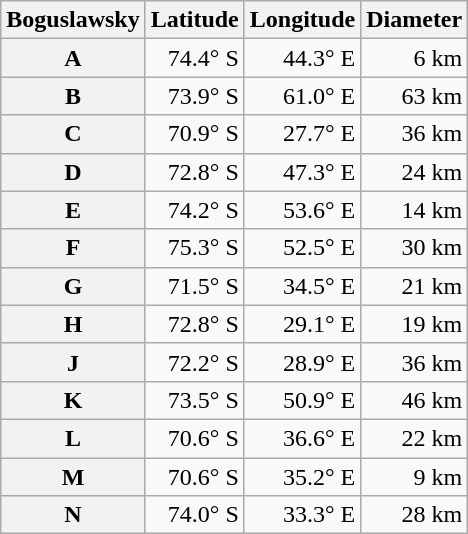<table class="wikitable" style="text-align: right;">
<tr>
<th scope="col">Boguslawsky</th>
<th scope="col">Latitude</th>
<th scope="col">Longitude</th>
<th scope="col">Diameter</th>
</tr>
<tr>
<th scope="row">A</th>
<td>74.4° S</td>
<td>44.3° E</td>
<td>6 km</td>
</tr>
<tr>
<th scope="row">B</th>
<td>73.9° S</td>
<td>61.0° E</td>
<td>63 km</td>
</tr>
<tr>
<th scope="row">C</th>
<td>70.9° S</td>
<td>27.7° E</td>
<td>36 km</td>
</tr>
<tr>
<th scope="row">D</th>
<td>72.8° S</td>
<td>47.3° E</td>
<td>24 km</td>
</tr>
<tr>
<th scope="row">E</th>
<td>74.2° S</td>
<td>53.6° E</td>
<td>14 km</td>
</tr>
<tr>
<th scope="row">F</th>
<td>75.3° S</td>
<td>52.5° E</td>
<td>30 km</td>
</tr>
<tr>
<th scope="row">G</th>
<td>71.5° S</td>
<td>34.5° E</td>
<td>21 km</td>
</tr>
<tr>
<th scope="row">H</th>
<td>72.8° S</td>
<td>29.1° E</td>
<td>19 km</td>
</tr>
<tr>
<th scope="row">J</th>
<td>72.2° S</td>
<td>28.9° E</td>
<td>36 km</td>
</tr>
<tr>
<th scope="row">K</th>
<td>73.5° S</td>
<td>50.9° E</td>
<td>46 km</td>
</tr>
<tr>
<th scope="row">L</th>
<td>70.6° S</td>
<td>36.6° E</td>
<td>22 km</td>
</tr>
<tr>
<th scope="row">M</th>
<td>70.6° S</td>
<td>35.2° E</td>
<td>9 km</td>
</tr>
<tr>
<th scope="row">N</th>
<td>74.0° S</td>
<td>33.3° E</td>
<td>28 km</td>
</tr>
</table>
